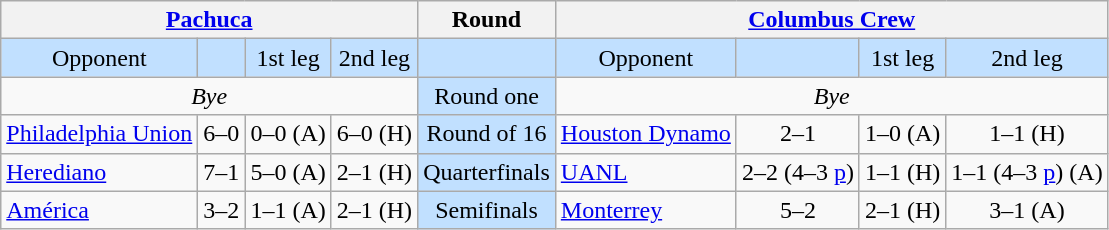<table class="wikitable" style="text-align:center">
<tr>
<th colspan="4"> <a href='#'>Pachuca</a></th>
<th>Round</th>
<th colspan="4"> <a href='#'>Columbus Crew</a></th>
</tr>
<tr style="background:#C1E0FF">
<td>Opponent</td>
<td></td>
<td>1st leg</td>
<td>2nd leg</td>
<td> </td>
<td>Opponent</td>
<td></td>
<td>1st leg</td>
<td>2nd leg</td>
</tr>
<tr>
<td colspan="4"><em>Bye</em></td>
<td style="background:#C1E0FF">Round one</td>
<td colspan="4"><em>Bye</em></td>
</tr>
<tr>
<td style="text-align:left"> <a href='#'>Philadelphia Union</a></td>
<td>6–0</td>
<td>0–0 (A)</td>
<td>6–0 (H)</td>
<td style="background:#C1E0FF">Round of 16</td>
<td style="text-align:left"> <a href='#'>Houston Dynamo</a></td>
<td>2–1</td>
<td>1–0 (A)</td>
<td>1–1 (H)</td>
</tr>
<tr>
<td style="text-align:left"> <a href='#'>Herediano</a></td>
<td>7–1</td>
<td>5–0 (A)</td>
<td>2–1 (H)</td>
<td style="background:#C1E0FF">Quarterfinals</td>
<td style="text-align:left"> <a href='#'>UANL</a></td>
<td>2–2 (4–3 <a href='#'>p</a>)</td>
<td>1–1 (H)</td>
<td>1–1 (4–3 <a href='#'>p</a>) (A)</td>
</tr>
<tr>
<td style="text-align:left"> <a href='#'>América</a></td>
<td>3–2</td>
<td>1–1 (A)</td>
<td>2–1 (H)</td>
<td style="background:#C1E0FF">Semifinals</td>
<td style="text-align:left"> <a href='#'>Monterrey</a></td>
<td>5–2</td>
<td>2–1 (H)</td>
<td>3–1 (A)</td>
</tr>
</table>
